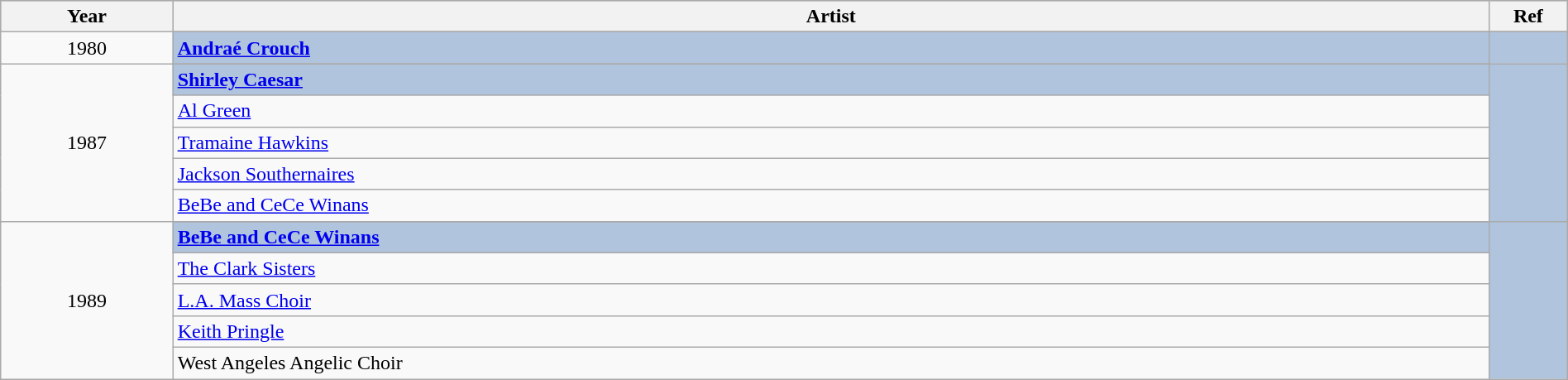<table class="wikitable" style="width:100%;">
<tr style="background:#bebebe;">
<th style="width:11%;">Year</th>
<th style="width:84%;">Artist</th>
<th style="width:5%;">Ref</th>
</tr>
<tr>
<td rowspan="2" align="center">1980</td>
</tr>
<tr style="background:#B0C4DE">
<td><strong><a href='#'>Andraé Crouch</a></strong></td>
<td rowspan="2" align="center"></td>
</tr>
<tr>
<td rowspan="6" align="center">1987</td>
</tr>
<tr style="background:#B0C4DE">
<td><strong><a href='#'>Shirley Caesar</a></strong></td>
<td rowspan="6" align="center"></td>
</tr>
<tr>
<td><a href='#'>Al Green</a></td>
</tr>
<tr>
<td><a href='#'>Tramaine Hawkins</a></td>
</tr>
<tr>
<td><a href='#'>Jackson Southernaires</a></td>
</tr>
<tr>
<td><a href='#'>BeBe and CeCe Winans</a></td>
</tr>
<tr>
<td rowspan="6" align="center">1989</td>
</tr>
<tr style="background:#B0C4DE">
<td><strong><a href='#'>BeBe and CeCe Winans</a></strong></td>
<td rowspan="6" align="center"></td>
</tr>
<tr>
<td><a href='#'>The Clark Sisters</a></td>
</tr>
<tr>
<td><a href='#'>L.A. Mass Choir</a></td>
</tr>
<tr>
<td><a href='#'>Keith Pringle</a></td>
</tr>
<tr>
<td>West Angeles Angelic Choir</td>
</tr>
</table>
